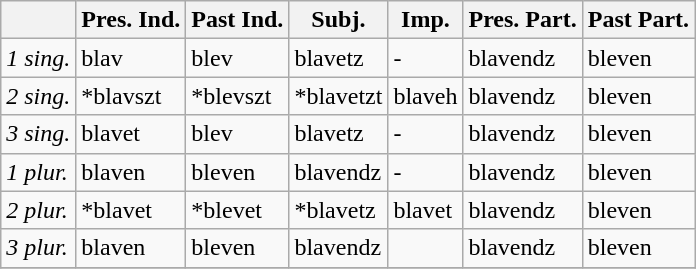<table class="wikitable">
<tr>
<th></th>
<th>Pres. Ind.</th>
<th>Past Ind.</th>
<th>Subj.</th>
<th>Imp.</th>
<th>Pres. Part.</th>
<th>Past Part.</th>
</tr>
<tr>
<td><em>1 sing.</em></td>
<td>blav</td>
<td>blev</td>
<td>blavetz</td>
<td>-</td>
<td>blavendz</td>
<td>bleven</td>
</tr>
<tr>
<td><em>2 sing.</em></td>
<td>*blavszt</td>
<td>*blevszt</td>
<td>*blavetzt</td>
<td>blaveh</td>
<td>blavendz</td>
<td>bleven</td>
</tr>
<tr>
<td><em>3 sing.</em></td>
<td>blavet</td>
<td>blev</td>
<td>blavetz</td>
<td>-</td>
<td>blavendz</td>
<td>bleven</td>
</tr>
<tr>
<td><em>1 plur.</em></td>
<td>blaven</td>
<td>bleven</td>
<td>blavendz</td>
<td>-</td>
<td>blavendz</td>
<td>bleven</td>
</tr>
<tr>
<td><em>2 plur.</em></td>
<td>*blavet</td>
<td>*blevet</td>
<td>*blavetz</td>
<td>blavet</td>
<td>blavendz</td>
<td>bleven</td>
</tr>
<tr>
<td><em>3 plur.</em></td>
<td>blaven</td>
<td>bleven</td>
<td>blavendz</td>
<td></td>
<td>blavendz</td>
<td>bleven</td>
</tr>
<tr>
</tr>
</table>
